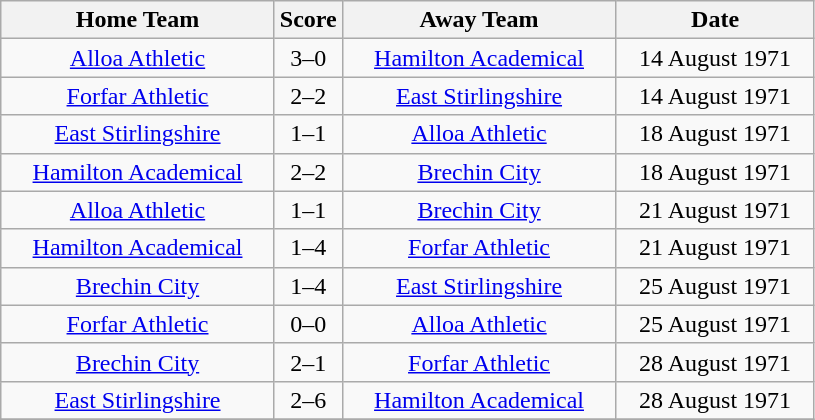<table class="wikitable" style="text-align:center;">
<tr>
<th width=175>Home Team</th>
<th width=20>Score</th>
<th width=175>Away Team</th>
<th width= 125>Date</th>
</tr>
<tr>
<td><a href='#'>Alloa Athletic</a></td>
<td>3–0</td>
<td><a href='#'>Hamilton Academical</a></td>
<td>14 August 1971</td>
</tr>
<tr>
<td><a href='#'>Forfar Athletic</a></td>
<td>2–2</td>
<td><a href='#'>East Stirlingshire</a></td>
<td>14 August 1971</td>
</tr>
<tr>
<td><a href='#'>East Stirlingshire</a></td>
<td>1–1</td>
<td><a href='#'>Alloa Athletic</a></td>
<td>18 August 1971</td>
</tr>
<tr>
<td><a href='#'>Hamilton Academical</a></td>
<td>2–2</td>
<td><a href='#'>Brechin City</a></td>
<td>18 August 1971</td>
</tr>
<tr>
<td><a href='#'>Alloa Athletic</a></td>
<td>1–1</td>
<td><a href='#'>Brechin City</a></td>
<td>21 August 1971</td>
</tr>
<tr>
<td><a href='#'>Hamilton Academical</a></td>
<td>1–4</td>
<td><a href='#'>Forfar Athletic</a></td>
<td>21 August 1971</td>
</tr>
<tr>
<td><a href='#'>Brechin City</a></td>
<td>1–4</td>
<td><a href='#'>East Stirlingshire</a></td>
<td>25 August 1971</td>
</tr>
<tr>
<td><a href='#'>Forfar Athletic</a></td>
<td>0–0</td>
<td><a href='#'>Alloa Athletic</a></td>
<td>25 August 1971</td>
</tr>
<tr>
<td><a href='#'>Brechin City</a></td>
<td>2–1</td>
<td><a href='#'>Forfar Athletic</a></td>
<td>28 August 1971</td>
</tr>
<tr>
<td><a href='#'>East Stirlingshire</a></td>
<td>2–6</td>
<td><a href='#'>Hamilton Academical</a></td>
<td>28 August 1971</td>
</tr>
<tr>
</tr>
</table>
